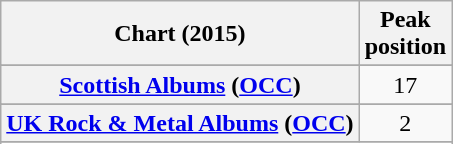<table class="wikitable sortable plainrowheaders" style="text-align:center">
<tr>
<th scope="col">Chart (2015)</th>
<th scope="col">Peak<br> position</th>
</tr>
<tr>
</tr>
<tr>
</tr>
<tr>
</tr>
<tr>
</tr>
<tr>
</tr>
<tr>
</tr>
<tr>
</tr>
<tr>
</tr>
<tr>
</tr>
<tr>
</tr>
<tr>
</tr>
<tr>
<th scope="row"><a href='#'>Scottish Albums</a> (<a href='#'>OCC</a>)</th>
<td>17</td>
</tr>
<tr>
</tr>
<tr>
</tr>
<tr>
</tr>
<tr>
<th scope="row"><a href='#'>UK Rock & Metal Albums</a> (<a href='#'>OCC</a>)</th>
<td>2</td>
</tr>
<tr>
</tr>
<tr>
</tr>
<tr>
</tr>
<tr>
</tr>
</table>
